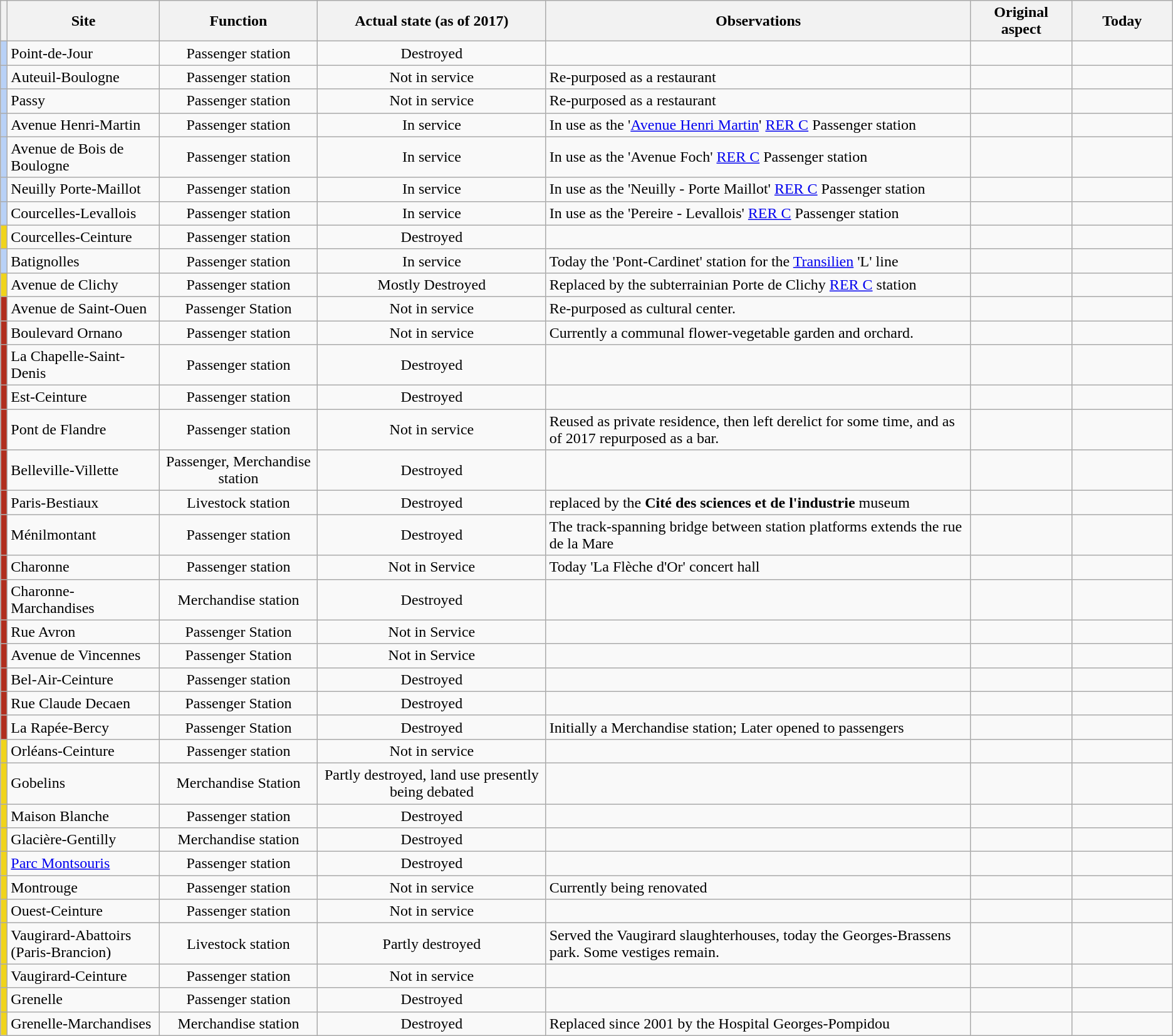<table class="wikitable sortable alternance">
<tr>
<th scope="col"></th>
<th scope="col">Site</th>
<th scope="col">Function</th>
<th scope="col">Actual state (as of 2017)</th>
<th scope="col" class="unsortable">Observations</th>
<th scope="col" class="unsortable" width="100px">Original aspect</th>
<th scope="col" class="unsortable" width="100px">Today</th>
</tr>
<tr>
<td align="center" style="background: #b8d1f7;"></td>
<td align="left">Point-de-Jour</td>
<td align="center">Passenger station</td>
<td align="center">Destroyed</td>
<td align="left"></td>
<td align="center"></td>
<td></td>
</tr>
<tr>
<td align="center" style="background: #b8d1f7;"></td>
<td align="left">Auteuil-Boulogne</td>
<td align="center">Passenger station</td>
<td align="center">Not in service</td>
<td align="left">Re-purposed as a restaurant</td>
<td align="center"></td>
<td></td>
</tr>
<tr>
<td align="center" style="background: #b8d1f7;"></td>
<td align="left">Passy</td>
<td align="center">Passenger station</td>
<td align="center">Not in service</td>
<td align="left">Re-purposed as a restaurant</td>
<td align="center"></td>
<td></td>
</tr>
<tr>
<td align="center" style="background: #b8d1f7;"></td>
<td align="left">Avenue Henri-Martin</td>
<td align="center">Passenger station</td>
<td align="center">In service</td>
<td align="left">In use as the '<a href='#'>Avenue Henri Martin</a>' <a href='#'>RER C</a> Passenger station</td>
<td align="center"></td>
<td></td>
</tr>
<tr>
<td align="center" style="background: #b8d1f7;"></td>
<td align="left">Avenue de Bois de Boulogne</td>
<td align="center">Passenger station</td>
<td align="center">In service</td>
<td align="left">In use as the 'Avenue Foch' <a href='#'>RER C</a> Passenger station</td>
<td align="center"></td>
<td></td>
</tr>
<tr>
<td align="center" style="background: #b8d1f7;"></td>
<td align="left">Neuilly Porte-Maillot</td>
<td align="center">Passenger station</td>
<td align="center">In service</td>
<td align="left">In use as the 'Neuilly - Porte Maillot' <a href='#'>RER C</a> Passenger station</td>
<td align="center"></td>
<td></td>
</tr>
<tr>
<td align="center" style="background: #b8d1f7;"></td>
<td align="left">Courcelles-Levallois</td>
<td align="center">Passenger station</td>
<td align="center">In service</td>
<td align="left">In use as the 'Pereire - Levallois' <a href='#'>RER C</a> Passenger station</td>
<td align="center"></td>
<td></td>
</tr>
<tr>
<td align="center" style="background: #f0d41b;"></td>
<td align="left">Courcelles-Ceinture</td>
<td align="center">Passenger station</td>
<td align="center">Destroyed</td>
<td align="left"></td>
<td></td>
<td></td>
</tr>
<tr>
<td align="center" style="background: #b8d1f7;"></td>
<td align="left">Batignolles</td>
<td align="center">Passenger station</td>
<td align="center">In service</td>
<td align="left">Today the 'Pont-Cardinet' station for the <a href='#'>Transilien</a> 'L' line</td>
<td align="center"></td>
<td></td>
</tr>
<tr>
<td align="center" style="background: #f0d41b;"></td>
<td align="left">Avenue de Clichy</td>
<td align="center">Passenger station</td>
<td align="center">Mostly Destroyed</td>
<td align="left">Replaced by the subterrainian Porte de Clichy <a href='#'>RER C</a> station</td>
<td align="center"></td>
<td></td>
</tr>
<tr>
<td align="center" style="background: #b12e1e;"></td>
<td align="left">Avenue de Saint-Ouen</td>
<td align="center">Passenger Station</td>
<td align="center">Not in service</td>
<td align="left">Re-purposed as cultural center.</td>
<td align="center"></td>
<td></td>
</tr>
<tr>
<td align="center" style="background: #b12e1e;"></td>
<td align="left">Boulevard Ornano</td>
<td align="center">Passenger station</td>
<td align="center">Not in service</td>
<td align="left">Currently a communal flower-vegetable garden and orchard.</td>
<td align="center"></td>
<td></td>
</tr>
<tr>
<td align="center" style="background: #b12e1e;"></td>
<td align="left">La Chapelle-Saint-Denis</td>
<td align="center">Passenger station</td>
<td align="center">Destroyed</td>
<td align="left"></td>
<td align="center"></td>
<td></td>
</tr>
<tr>
<td align="center" style="background: #b12e1e;"></td>
<td align="left">Est-Ceinture</td>
<td align="center">Passenger station</td>
<td align="center">Destroyed</td>
<td align="left"></td>
<td></td>
<td></td>
</tr>
<tr>
<td align="center" style="background: #b12e1e;"></td>
<td align="left">Pont de Flandre</td>
<td align="center">Passenger station</td>
<td align="center">Not in service</td>
<td align="left">Reused as private residence, then left derelict for some time, and as of 2017 repurposed as a bar.</td>
<td align="center"></td>
<td></td>
</tr>
<tr>
<td align="center" style="background: #b12e1e;"></td>
<td align="left">Belleville-Villette</td>
<td align="center">Passenger, Merchandise station</td>
<td align="center">Destroyed</td>
<td align="left"></td>
<td align="center"></td>
<td></td>
</tr>
<tr>
<td align="center" style="background: #b12e1e;"></td>
<td align="left">Paris-Bestiaux</td>
<td align="center">Livestock station</td>
<td align="center">Destroyed</td>
<td align="left">replaced by the <strong>Cité des sciences et de l'industrie</strong> museum</td>
<td align="center"></td>
<td></td>
</tr>
<tr>
<td align="center" style="background: #b12e1e;"></td>
<td align="left">Ménilmontant</td>
<td align="center">Passenger station</td>
<td align="center">Destroyed</td>
<td align="left">The track-spanning bridge between station platforms extends the rue de la Mare</td>
<td align="center"></td>
<td></td>
</tr>
<tr>
<td align="center" style="background: #b12e1e;"></td>
<td align="left">Charonne</td>
<td align="center">Passenger station</td>
<td align="center">Not in Service</td>
<td align="left">Today 'La Flèche d'Or' concert hall</td>
<td align="center"></td>
<td></td>
</tr>
<tr>
<td align="center" style="background: #b12e1e;"></td>
<td align="left">Charonne-Marchandises</td>
<td align="center">Merchandise station</td>
<td align="center">Destroyed</td>
<td align="left"></td>
<td></td>
<td></td>
</tr>
<tr>
<td align="center" style="background: #b12e1e;"></td>
<td align="left">Rue Avron</td>
<td align="center">Passenger Station</td>
<td align="center">Not in Service</td>
<td align="left"></td>
<td align="center"></td>
<td></td>
</tr>
<tr>
<td align="center" style="background: #b12e1e;"></td>
<td align="left">Avenue de Vincennes</td>
<td align="center">Passenger Station</td>
<td align="center">Not in Service</td>
<td align="left"></td>
<td align="center"></td>
<td></td>
</tr>
<tr>
<td align="center" style="background: #b12e1e;"></td>
<td align="left">Bel-Air-Ceinture</td>
<td align="center">Passenger station</td>
<td align="center">Destroyed</td>
<td align="left"></td>
<td align="center"></td>
<td></td>
</tr>
<tr>
<td align="center" style="background: #b12e1e;"></td>
<td align="left">Rue Claude Decaen</td>
<td align="center">Passenger Station</td>
<td align="center">Destroyed</td>
<td align="left"></td>
<td align="center"></td>
<td></td>
</tr>
<tr>
<td align="center" style="background: #b12e1e;"></td>
<td align="left">La Rapée-Bercy</td>
<td align="center">Passenger Station</td>
<td align="center">Destroyed</td>
<td align="left">Initially a Merchandise station; Later opened to passengers</td>
<td align="center"></td>
<td></td>
</tr>
<tr>
<td align="center" style="background: #f0d41b;"></td>
<td align="left">Orléans-Ceinture</td>
<td align="center">Passenger station</td>
<td align="center">Not in service</td>
<td align="left"></td>
<td align="center"></td>
<td></td>
</tr>
<tr>
<td align="center" style="background: #f0d41b;"></td>
<td align="left">Gobelins</td>
<td align="center">Merchandise Station</td>
<td align="center">Partly destroyed, land use presently being debated</td>
<td align="left"></td>
<td align="center"></td>
<td></td>
</tr>
<tr>
<td align="center" style="background: #f0d41b;"></td>
<td align="left">Maison Blanche</td>
<td align="center">Passenger station</td>
<td align="center">Destroyed</td>
<td align="left"></td>
<td align="center"></td>
<td></td>
</tr>
<tr>
<td align="center" style="background: #f0d41b;"></td>
<td align="left">Glacière-Gentilly</td>
<td align="center">Merchandise station</td>
<td align="center">Destroyed</td>
<td align="left"></td>
<td align="center"></td>
<td></td>
</tr>
<tr>
<td align="center" style="background: #f0d41b;"></td>
<td align="left"><a href='#'>Parc Montsouris</a></td>
<td align="center">Passenger station</td>
<td align="center">Destroyed</td>
<td align="left"></td>
<td align="center"></td>
<td></td>
</tr>
<tr>
<td align="center" style="background: #f0d41b;"></td>
<td align="left">Montrouge</td>
<td align="center">Passenger station</td>
<td align="center">Not in service</td>
<td align="left">Currently being renovated</td>
<td align="center"></td>
<td></td>
</tr>
<tr>
<td align="center" style="background: #f0d41b;"></td>
<td align="left">Ouest-Ceinture</td>
<td align="center">Passenger station</td>
<td align="center">Not in service</td>
<td align="left"></td>
<td align="center"></td>
<td></td>
</tr>
<tr>
<td align="center" style="background: #f0d41b;"></td>
<td align="left">Vaugirard-Abattoirs<br>(Paris-Brancion)</td>
<td align="center">Livestock station</td>
<td align="center">Partly destroyed</td>
<td align="left">Served the Vaugirard slaughterhouses, today the Georges-Brassens park. Some vestiges remain.</td>
<td></td>
<td></td>
</tr>
<tr>
<td align="center" style="background: #f0d41b;"></td>
<td align="left">Vaugirard-Ceinture</td>
<td align="center">Passenger station</td>
<td align="center">Not in service</td>
<td align="left"></td>
<td align="center"></td>
<td></td>
</tr>
<tr>
<td align="center" style="background: #f0d41b;"></td>
<td align="left">Grenelle</td>
<td align="center">Passenger station</td>
<td align="center">Destroyed</td>
<td align="left"></td>
<td align="center"></td>
<td></td>
</tr>
<tr>
<td align="center" style="background: #f0d41b;"></td>
<td align="left">Grenelle-Marchandises</td>
<td align="center">Merchandise station</td>
<td align="center">Destroyed</td>
<td align="left">Replaced since 2001 by the Hospital Georges-Pompidou</td>
<td></td>
<td></td>
</tr>
</table>
